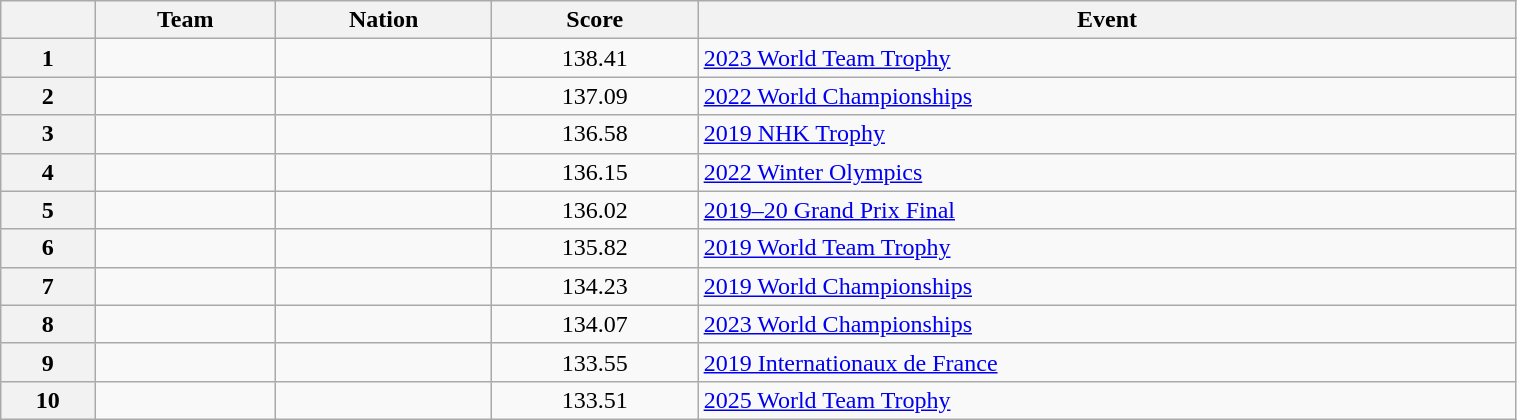<table class="wikitable sortable" style="text-align:left; width:80%">
<tr>
<th scope="col"></th>
<th scope="col">Team</th>
<th scope="col">Nation</th>
<th scope="col">Score</th>
<th scope="col">Event</th>
</tr>
<tr>
<th scope="row">1</th>
<td></td>
<td></td>
<td style="text-align:center;">138.41</td>
<td><a href='#'>2023 World Team Trophy</a></td>
</tr>
<tr>
<th scope="row">2</th>
<td></td>
<td></td>
<td style="text-align:center;">137.09</td>
<td><a href='#'>2022 World Championships</a></td>
</tr>
<tr>
<th scope="row">3</th>
<td></td>
<td></td>
<td style="text-align:center;">136.58</td>
<td><a href='#'>2019 NHK Trophy</a></td>
</tr>
<tr>
<th scope="row">4</th>
<td></td>
<td></td>
<td style="text-align:center;">136.15</td>
<td><a href='#'>2022 Winter Olympics</a></td>
</tr>
<tr>
<th scope="row">5</th>
<td></td>
<td></td>
<td style="text-align:center;">136.02</td>
<td><a href='#'>2019–20 Grand Prix Final</a></td>
</tr>
<tr>
<th scope="row">6</th>
<td></td>
<td></td>
<td style="text-align:center;">135.82</td>
<td><a href='#'>2019 World Team Trophy</a></td>
</tr>
<tr>
<th scope="row">7</th>
<td></td>
<td></td>
<td style="text-align:center;">134.23</td>
<td><a href='#'>2019 World Championships</a></td>
</tr>
<tr>
<th scope="row">8</th>
<td></td>
<td></td>
<td style="text-align:center;">134.07</td>
<td><a href='#'>2023 World Championships</a></td>
</tr>
<tr>
<th scope="row">9</th>
<td></td>
<td></td>
<td style="text-align:center;">133.55</td>
<td><a href='#'>2019 Internationaux de France</a></td>
</tr>
<tr>
<th scope="row">10</th>
<td></td>
<td></td>
<td style="text-align:center;">133.51</td>
<td><a href='#'>2025 World Team Trophy</a></td>
</tr>
</table>
